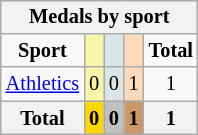<table class="wikitable" style="font-size:85%; float:right">
<tr style="background:#efefef;">
<th colspan=7><strong>Medals by sport</strong></th>
</tr>
<tr align=center>
<td><strong>Sport</strong></td>
<td style="background:#f7f6a8;"></td>
<td style="background:#dce5e5;"></td>
<td style="background:#ffdab9;"></td>
<td><strong>Total</strong></td>
</tr>
<tr align=center>
<td><a href='#'>Athletics</a></td>
<td style="background:#f7f6a8;">0</td>
<td style="background:#dce5e5;">0</td>
<td style="background:#ffdab9;">1</td>
<td>1</td>
</tr>
<tr align=center>
<th><strong>Total</strong></th>
<th style="background:gold;"><strong>0</strong></th>
<th style="background:silver;"><strong>0</strong></th>
<th style="background:#c96;"><strong>1</strong></th>
<th><strong>1</strong></th>
</tr>
</table>
